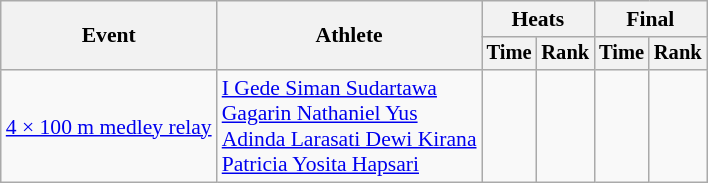<table class=wikitable style="font-size:90%">
<tr>
<th rowspan="2">Event</th>
<th rowspan="2">Athlete</th>
<th colspan="2">Heats</th>
<th colspan="2">Final</th>
</tr>
<tr style="font-size:95%">
<th>Time</th>
<th>Rank</th>
<th>Time</th>
<th>Rank</th>
</tr>
<tr align=center>
<td align=left><a href='#'>4 × 100 m medley relay</a></td>
<td align=left><a href='#'>I Gede Siman Sudartawa</a><br><a href='#'>Gagarin Nathaniel Yus</a><br><a href='#'>Adinda Larasati Dewi Kirana</a><br><a href='#'>Patricia Yosita Hapsari</a></td>
<td></td>
<td></td>
<td></td>
<td></td>
</tr>
</table>
